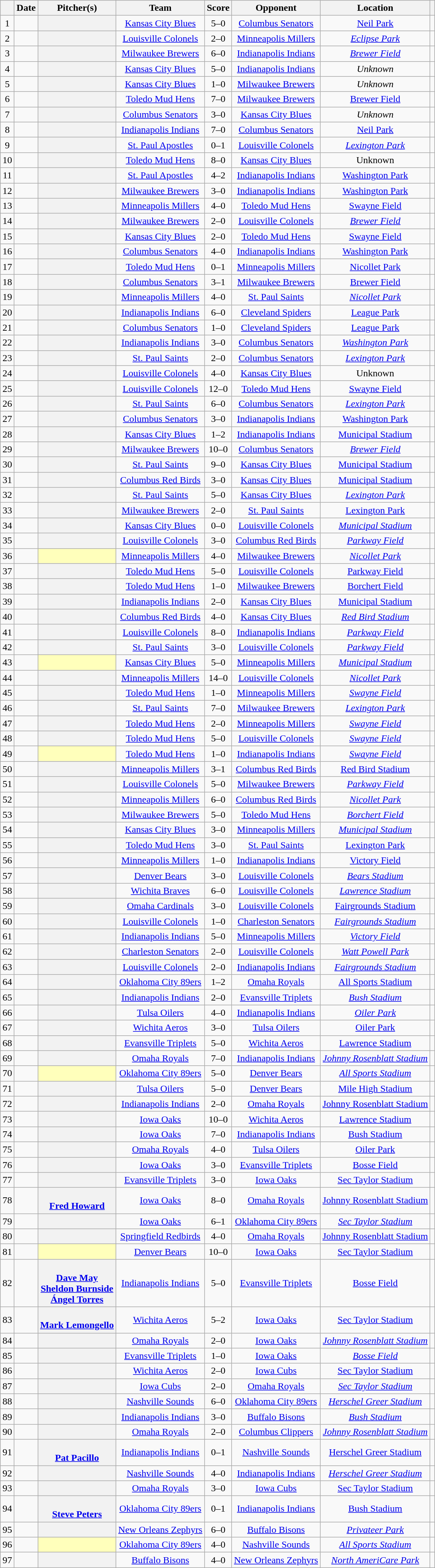<table class="wikitable sortable plainrowheaders" style="text-align:center">
<tr>
<th scope="col"></th>
<th scope="col">Date</th>
<th scope="col">Pitcher(s)</th>
<th scope="col">Team</th>
<th scope="col">Score</th>
<th scope="col">Opponent</th>
<th scope="col">Location</th>
<th scope="col" class="unsortable"></th>
</tr>
<tr>
<td>1</td>
<td></td>
<th scope="row" style="text-align:center"></th>
<td><a href='#'>Kansas City Blues</a></td>
<td>5–0</td>
<td><a href='#'>Columbus Senators</a></td>
<td><a href='#'>Neil Park</a></td>
<td></td>
</tr>
<tr>
<td>2</td>
<td></td>
<th scope="row" style="text-align:center"></th>
<td><a href='#'>Louisville Colonels</a></td>
<td>2–0</td>
<td><a href='#'>Minneapolis Millers</a></td>
<td><em><a href='#'>Eclipse Park</a></em></td>
<td></td>
</tr>
<tr>
<td>3</td>
<td></td>
<th scope="row" style="text-align:center"></th>
<td><a href='#'>Milwaukee Brewers</a></td>
<td>6–0</td>
<td><a href='#'>Indianapolis Indians</a></td>
<td><em><a href='#'>Brewer Field</a></em></td>
<td></td>
</tr>
<tr>
<td>4</td>
<td></td>
<th scope="row" style="text-align:center"></th>
<td><a href='#'>Kansas City Blues</a></td>
<td>5–0</td>
<td><a href='#'>Indianapolis Indians</a></td>
<td><em>Unknown</em></td>
<td></td>
</tr>
<tr>
<td>5</td>
<td></td>
<th scope="row" style="text-align:center"></th>
<td><a href='#'>Kansas City Blues</a></td>
<td>1–0</td>
<td><a href='#'>Milwaukee Brewers</a></td>
<td><em>Unknown</em></td>
<td></td>
</tr>
<tr>
<td>6</td>
<td></td>
<th scope="row" style="text-align:center"></th>
<td><a href='#'>Toledo Mud Hens</a></td>
<td>7–0</td>
<td><a href='#'>Milwaukee Brewers</a></td>
<td><a href='#'>Brewer Field</a></td>
<td></td>
</tr>
<tr>
<td>7</td>
<td></td>
<th scope="row" style="text-align:center"></th>
<td><a href='#'>Columbus Senators</a></td>
<td>3–0</td>
<td><a href='#'>Kansas City Blues</a></td>
<td><em>Unknown</em></td>
<td></td>
</tr>
<tr>
<td>8</td>
<td></td>
<th scope="row" style="text-align:center"></th>
<td><a href='#'>Indianapolis Indians</a></td>
<td>7–0</td>
<td><a href='#'>Columbus Senators</a></td>
<td><a href='#'>Neil Park</a></td>
<td></td>
</tr>
<tr>
<td>9</td>
<td></td>
<th scope="row" style="text-align:center"> </th>
<td><a href='#'>St. Paul Apostles</a></td>
<td>0–1 </td>
<td><a href='#'>Louisville Colonels</a></td>
<td><em><a href='#'>Lexington Park</a></em></td>
<td></td>
</tr>
<tr>
<td>10</td>
<td></td>
<th scope="row" style="text-align:center"></th>
<td><a href='#'>Toledo Mud Hens</a></td>
<td>8–0</td>
<td><a href='#'>Kansas City Blues</a></td>
<td>Unknown</td>
<td></td>
</tr>
<tr>
<td>11</td>
<td></td>
<th scope="row" style="text-align:center"></th>
<td><a href='#'>St. Paul Apostles</a></td>
<td>4–2</td>
<td><a href='#'>Indianapolis Indians</a></td>
<td><a href='#'>Washington Park</a></td>
<td></td>
</tr>
<tr>
<td>12</td>
<td></td>
<th scope="row" style="text-align:center"></th>
<td><a href='#'>Milwaukee Brewers</a></td>
<td>3–0</td>
<td><a href='#'>Indianapolis Indians</a></td>
<td><a href='#'>Washington Park</a></td>
<td></td>
</tr>
<tr>
<td>13</td>
<td></td>
<th scope="row" style="text-align:center"></th>
<td><a href='#'>Minneapolis Millers</a></td>
<td>4–0</td>
<td><a href='#'>Toledo Mud Hens</a></td>
<td><a href='#'>Swayne Field</a></td>
<td></td>
</tr>
<tr>
<td>14</td>
<td></td>
<th scope="row" style="text-align:center"></th>
<td><a href='#'>Milwaukee Brewers</a></td>
<td>2–0</td>
<td><a href='#'>Louisville Colonels</a></td>
<td><em><a href='#'>Brewer Field</a></em></td>
<td></td>
</tr>
<tr>
<td>15</td>
<td></td>
<th scope="row" style="text-align:center"></th>
<td><a href='#'>Kansas City Blues</a></td>
<td>2–0</td>
<td><a href='#'>Toledo Mud Hens</a></td>
<td><a href='#'>Swayne Field</a></td>
<td></td>
</tr>
<tr>
<td>16</td>
<td></td>
<th scope="row" style="text-align:center"></th>
<td><a href='#'>Columbus Senators</a></td>
<td>4–0</td>
<td><a href='#'>Indianapolis Indians</a></td>
<td><a href='#'>Washington Park</a></td>
<td></td>
</tr>
<tr>
<td>17</td>
<td></td>
<th scope="row" style="text-align:center"></th>
<td><a href='#'>Toledo Mud Hens</a></td>
<td>0–1</td>
<td><a href='#'>Minneapolis Millers</a></td>
<td><a href='#'>Nicollet Park</a></td>
<td></td>
</tr>
<tr>
<td>18</td>
<td></td>
<th scope="row" style="text-align:center"></th>
<td><a href='#'>Columbus Senators</a></td>
<td>3–1</td>
<td><a href='#'>Milwaukee Brewers</a></td>
<td><a href='#'>Brewer Field</a></td>
<td></td>
</tr>
<tr>
<td>19</td>
<td></td>
<th scope="row" style="text-align:center"></th>
<td><a href='#'>Minneapolis Millers</a></td>
<td>4–0</td>
<td><a href='#'>St. Paul Saints</a></td>
<td><em><a href='#'>Nicollet Park</a></em></td>
<td></td>
</tr>
<tr>
<td>20</td>
<td></td>
<th scope="row" style="text-align:center"></th>
<td><a href='#'>Indianapolis Indians</a></td>
<td>6–0</td>
<td><a href='#'>Cleveland Spiders</a></td>
<td><a href='#'>League Park</a></td>
<td></td>
</tr>
<tr>
<td>21</td>
<td></td>
<th scope="row" style="text-align:center"></th>
<td><a href='#'>Columbus Senators</a></td>
<td>1–0</td>
<td><a href='#'>Cleveland Spiders</a></td>
<td><a href='#'>League Park</a></td>
<td></td>
</tr>
<tr>
<td>22</td>
<td></td>
<th scope="row" style="text-align:center"></th>
<td><a href='#'>Indianapolis Indians</a></td>
<td>3–0</td>
<td><a href='#'>Columbus Senators</a></td>
<td><em><a href='#'>Washington Park</a></em></td>
<td></td>
</tr>
<tr>
<td>23</td>
<td></td>
<th scope="row" style="text-align:center"> </th>
<td><a href='#'>St. Paul Saints</a></td>
<td>2–0</td>
<td><a href='#'>Columbus Senators</a></td>
<td><em><a href='#'>Lexington Park</a></em></td>
<td></td>
</tr>
<tr>
<td>24</td>
<td></td>
<th scope="row" style="text-align:center"></th>
<td><a href='#'>Louisville Colonels</a></td>
<td>4–0</td>
<td><a href='#'>Kansas City Blues</a></td>
<td>Unknown</td>
<td></td>
</tr>
<tr>
<td>25</td>
<td></td>
<th scope="row" style="text-align:center"></th>
<td><a href='#'>Louisville Colonels</a></td>
<td>12–0</td>
<td><a href='#'>Toledo Mud Hens</a></td>
<td><a href='#'>Swayne Field</a></td>
<td></td>
</tr>
<tr>
<td>26</td>
<td></td>
<th scope="row" style="text-align:center"> </th>
<td><a href='#'>St. Paul Saints</a></td>
<td>6–0</td>
<td><a href='#'>Columbus Senators</a></td>
<td><em><a href='#'>Lexington Park</a></em></td>
<td></td>
</tr>
<tr>
<td>27</td>
<td></td>
<th scope="row" style="text-align:center"></th>
<td><a href='#'>Columbus Senators</a></td>
<td>3–0</td>
<td><a href='#'>Indianapolis Indians</a></td>
<td><a href='#'>Washington Park</a></td>
<td></td>
</tr>
<tr>
<td>28</td>
<td></td>
<th scope="row" style="text-align:center"></th>
<td><a href='#'>Kansas City Blues</a></td>
<td>1–2 </td>
<td><a href='#'>Indianapolis Indians</a></td>
<td><a href='#'>Municipal Stadium</a></td>
<td></td>
</tr>
<tr>
<td>29</td>
<td></td>
<th scope="row" style="text-align:center"></th>
<td><a href='#'>Milwaukee Brewers</a></td>
<td>10–0</td>
<td><a href='#'>Columbus Senators</a></td>
<td><em><a href='#'>Brewer Field</a></em></td>
<td></td>
</tr>
<tr>
<td>30</td>
<td></td>
<th scope="row" style="text-align:center"></th>
<td><a href='#'>St. Paul Saints</a></td>
<td>9–0</td>
<td><a href='#'>Kansas City Blues</a></td>
<td><a href='#'>Municipal Stadium</a></td>
<td></td>
</tr>
<tr>
<td>31</td>
<td></td>
<th scope="row" style="text-align:center"></th>
<td><a href='#'>Columbus Red Birds</a></td>
<td>3–0</td>
<td><a href='#'>Kansas City Blues</a></td>
<td><a href='#'>Municipal Stadium</a></td>
<td></td>
</tr>
<tr>
<td>32</td>
<td></td>
<th scope="row" style="text-align:center"></th>
<td><a href='#'>St. Paul Saints</a></td>
<td>5–0</td>
<td><a href='#'>Kansas City Blues</a></td>
<td><em><a href='#'>Lexington Park</a></em></td>
<td></td>
</tr>
<tr>
<td>33</td>
<td></td>
<th scope="row" style="text-align:center"></th>
<td><a href='#'>Milwaukee Brewers</a></td>
<td>2–0 </td>
<td><a href='#'>St. Paul Saints</a></td>
<td><a href='#'>Lexington Park</a></td>
<td></td>
</tr>
<tr>
<td>34</td>
<td></td>
<th scope="row" style="text-align:center"></th>
<td><a href='#'>Kansas City Blues</a></td>
<td>0–0 </td>
<td><a href='#'>Louisville Colonels</a></td>
<td><em><a href='#'>Municipal Stadium</a></em></td>
<td></td>
</tr>
<tr>
<td>35</td>
<td></td>
<th scope="row" style="text-align:center"></th>
<td><a href='#'>Louisville Colonels</a></td>
<td>3–0 </td>
<td><a href='#'>Columbus Red Birds</a></td>
<td><em><a href='#'>Parkway Field</a></em></td>
<td></td>
</tr>
<tr>
<td>36</td>
<td></td>
<th scope="row" style="text-align:center; background:#FFFFBB"></th>
<td><a href='#'>Minneapolis Millers</a></td>
<td>4–0 </td>
<td><a href='#'>Milwaukee Brewers</a></td>
<td><em><a href='#'>Nicollet Park</a></em></td>
<td></td>
</tr>
<tr>
<td>37</td>
<td></td>
<th scope="row" style="text-align:center"></th>
<td><a href='#'>Toledo Mud Hens</a></td>
<td>5–0</td>
<td><a href='#'>Louisville Colonels</a></td>
<td><a href='#'>Parkway Field</a></td>
<td></td>
</tr>
<tr>
<td>38</td>
<td></td>
<th scope="row" style="text-align:center"></th>
<td><a href='#'>Toledo Mud Hens</a></td>
<td>1–0 </td>
<td><a href='#'>Milwaukee Brewers</a></td>
<td><a href='#'>Borchert Field</a></td>
<td></td>
</tr>
<tr>
<td>39</td>
<td></td>
<th scope="row" style="text-align:center"></th>
<td><a href='#'>Indianapolis Indians</a></td>
<td>2–0</td>
<td><a href='#'>Kansas City Blues</a></td>
<td><a href='#'>Municipal Stadium</a></td>
<td></td>
</tr>
<tr>
<td>40</td>
<td></td>
<th scope="row" style="text-align:center"></th>
<td><a href='#'>Columbus Red Birds</a></td>
<td>4–0</td>
<td><a href='#'>Kansas City Blues</a></td>
<td><em><a href='#'>Red Bird Stadium</a></em></td>
<td></td>
</tr>
<tr>
<td>41</td>
<td></td>
<th scope="row" style="text-align:center"></th>
<td><a href='#'>Louisville Colonels</a></td>
<td>8–0</td>
<td><a href='#'>Indianapolis Indians</a></td>
<td><em><a href='#'>Parkway Field</a></em></td>
<td></td>
</tr>
<tr>
<td>42</td>
<td></td>
<th scope="row" style="text-align:center"></th>
<td><a href='#'>St. Paul Saints</a></td>
<td>3–0</td>
<td><a href='#'>Louisville Colonels</a></td>
<td><em><a href='#'>Parkway Field</a></em></td>
<td></td>
</tr>
<tr>
<td>43</td>
<td></td>
<th scope="row" style="text-align:center; background:#FFFFBB"></th>
<td><a href='#'>Kansas City Blues</a></td>
<td>5–0</td>
<td><a href='#'>Minneapolis Millers</a></td>
<td><em><a href='#'>Municipal Stadium</a></em></td>
<td></td>
</tr>
<tr>
<td>44</td>
<td></td>
<th scope="row" style="text-align:center"></th>
<td><a href='#'>Minneapolis Millers</a></td>
<td>14–0</td>
<td><a href='#'>Louisville Colonels</a></td>
<td><em><a href='#'>Nicollet Park</a></em></td>
<td></td>
</tr>
<tr>
<td>45</td>
<td></td>
<th scope="row" style="text-align:center"></th>
<td><a href='#'>Toledo Mud Hens</a></td>
<td>1–0 </td>
<td><a href='#'>Minneapolis Millers</a></td>
<td><em><a href='#'>Swayne Field</a></em></td>
<td></td>
</tr>
<tr>
<td>46</td>
<td></td>
<th scope="row" style="text-align:center"></th>
<td><a href='#'>St. Paul Saints</a></td>
<td>7–0 </td>
<td><a href='#'>Milwaukee Brewers</a></td>
<td><em><a href='#'>Lexington Park</a></em></td>
<td></td>
</tr>
<tr>
<td>47</td>
<td></td>
<th scope="row" style="text-align:center"></th>
<td><a href='#'>Toledo Mud Hens</a></td>
<td>2–0 </td>
<td><a href='#'>Minneapolis Millers</a></td>
<td><em><a href='#'>Swayne Field</a></em></td>
<td></td>
</tr>
<tr>
<td>48</td>
<td></td>
<th scope="row" style="text-align:center"></th>
<td><a href='#'>Toledo Mud Hens</a></td>
<td>5–0</td>
<td><a href='#'>Louisville Colonels</a></td>
<td><em><a href='#'>Swayne Field</a></em></td>
<td></td>
</tr>
<tr>
<td>49</td>
<td></td>
<th scope="row" style="text-align:center; background:#FFFFBB"></th>
<td><a href='#'>Toledo Mud Hens</a></td>
<td>1–0</td>
<td><a href='#'>Indianapolis Indians</a></td>
<td><em><a href='#'>Swayne Field</a></em></td>
<td></td>
</tr>
<tr>
<td>50</td>
<td></td>
<th scope="row" style="text-align:center"></th>
<td><a href='#'>Minneapolis Millers</a></td>
<td>3–1 </td>
<td><a href='#'>Columbus Red Birds</a></td>
<td><a href='#'>Red Bird Stadium</a></td>
<td></td>
</tr>
<tr>
<td>51</td>
<td></td>
<th scope="row" style="text-align:center"></th>
<td><a href='#'>Louisville Colonels</a></td>
<td>5–0</td>
<td><a href='#'>Milwaukee Brewers</a></td>
<td><em><a href='#'>Parkway Field</a></em></td>
<td></td>
</tr>
<tr>
<td>52</td>
<td></td>
<th scope="row" style="text-align:center"></th>
<td><a href='#'>Minneapolis Millers</a></td>
<td>6–0</td>
<td><a href='#'>Columbus Red Birds</a></td>
<td><em><a href='#'>Nicollet Park</a></em></td>
<td></td>
</tr>
<tr>
<td>53</td>
<td></td>
<th scope="row" style="text-align:center"></th>
<td><a href='#'>Milwaukee Brewers</a></td>
<td>5–0 </td>
<td><a href='#'>Toledo Mud Hens</a></td>
<td><em><a href='#'>Borchert Field</a></em></td>
<td></td>
</tr>
<tr>
<td>54</td>
<td></td>
<th scope="row" style="text-align:center"></th>
<td><a href='#'>Kansas City Blues</a></td>
<td>3–0 </td>
<td><a href='#'>Minneapolis Millers</a></td>
<td><em><a href='#'>Municipal Stadium</a></em></td>
<td></td>
</tr>
<tr>
<td>55</td>
<td></td>
<th scope="row" style="text-align:center"></th>
<td><a href='#'>Toledo Mud Hens</a></td>
<td>3–0 </td>
<td><a href='#'>St. Paul Saints</a></td>
<td><a href='#'>Lexington Park</a></td>
<td></td>
</tr>
<tr>
<td>56</td>
<td></td>
<th scope="row" style="text-align:center"></th>
<td><a href='#'>Minneapolis Millers</a></td>
<td>1–0 </td>
<td><a href='#'>Indianapolis Indians</a></td>
<td><a href='#'>Victory Field</a></td>
<td></td>
</tr>
<tr>
<td>57</td>
<td></td>
<th scope="row" style="text-align:center"></th>
<td><a href='#'>Denver Bears</a></td>
<td>3–0 </td>
<td><a href='#'>Louisville Colonels</a></td>
<td><em><a href='#'>Bears Stadium</a></em></td>
<td></td>
</tr>
<tr>
<td>58</td>
<td></td>
<th scope="row" style="text-align:center"></th>
<td><a href='#'>Wichita Braves</a></td>
<td>6–0</td>
<td><a href='#'>Louisville Colonels</a></td>
<td><em><a href='#'>Lawrence Stadium</a></em></td>
<td></td>
</tr>
<tr>
<td>59</td>
<td></td>
<th scope="row" style="text-align:center"></th>
<td><a href='#'>Omaha Cardinals</a></td>
<td>3–0</td>
<td><a href='#'>Louisville Colonels</a></td>
<td><a href='#'>Fairgrounds Stadium</a></td>
<td></td>
</tr>
<tr>
<td>60</td>
<td></td>
<th scope="row" style="text-align:center"></th>
<td><a href='#'>Louisville Colonels</a></td>
<td>1–0</td>
<td><a href='#'>Charleston Senators</a></td>
<td><em><a href='#'>Fairgrounds Stadium</a></em></td>
<td></td>
</tr>
<tr>
<td>61</td>
<td></td>
<th scope="row" style="text-align:center"></th>
<td><a href='#'>Indianapolis Indians</a></td>
<td>5–0</td>
<td><a href='#'>Minneapolis Millers</a></td>
<td><em><a href='#'>Victory Field</a></em></td>
<td></td>
</tr>
<tr>
<td>62</td>
<td></td>
<th scope="row" style="text-align:center"></th>
<td><a href='#'>Charleston Senators</a></td>
<td>2–0 </td>
<td><a href='#'>Louisville Colonels</a></td>
<td><em><a href='#'>Watt Powell Park</a></em></td>
<td></td>
</tr>
<tr>
<td>63</td>
<td></td>
<th scope="row" style="text-align:center"></th>
<td><a href='#'>Louisville Colonels</a></td>
<td>2–0 </td>
<td><a href='#'>Indianapolis Indians</a></td>
<td><em><a href='#'>Fairgrounds Stadium</a></em></td>
<td></td>
</tr>
<tr>
<td>64</td>
<td></td>
<th scope="row" style="text-align:center"></th>
<td><a href='#'>Oklahoma City 89ers</a></td>
<td>1–2 </td>
<td><a href='#'>Omaha Royals</a></td>
<td><a href='#'>All Sports Stadium</a></td>
<td></td>
</tr>
<tr>
<td>65</td>
<td></td>
<th scope="row" style="text-align:center"></th>
<td><a href='#'>Indianapolis Indians</a></td>
<td>2–0 </td>
<td><a href='#'>Evansville Triplets</a></td>
<td><em><a href='#'>Bush Stadium</a></em></td>
<td></td>
</tr>
<tr>
<td>66</td>
<td></td>
<th scope="row" style="text-align:center"></th>
<td><a href='#'>Tulsa Oilers</a></td>
<td>4–0</td>
<td><a href='#'>Indianapolis Indians</a></td>
<td><em><a href='#'>Oiler Park</a></em></td>
<td></td>
</tr>
<tr>
<td>67</td>
<td></td>
<th scope="row" style="text-align:center"></th>
<td><a href='#'>Wichita Aeros</a></td>
<td>3–0</td>
<td><a href='#'>Tulsa Oilers</a></td>
<td><a href='#'>Oiler Park</a></td>
<td></td>
</tr>
<tr>
<td>68</td>
<td></td>
<th scope="row" style="text-align:center"></th>
<td><a href='#'>Evansville Triplets</a></td>
<td>5–0</td>
<td><a href='#'>Wichita Aeros</a></td>
<td><a href='#'>Lawrence Stadium</a></td>
<td></td>
</tr>
<tr>
<td>69</td>
<td></td>
<th scope="row" style="text-align:center"></th>
<td><a href='#'>Omaha Royals</a></td>
<td>7–0</td>
<td><a href='#'>Indianapolis Indians</a></td>
<td><em><a href='#'>Johnny Rosenblatt Stadium</a></em></td>
<td></td>
</tr>
<tr>
<td>70</td>
<td></td>
<th scope="row" style="text-align:center; background:#FFFFBB"></th>
<td><a href='#'>Oklahoma City 89ers</a></td>
<td>5–0 </td>
<td><a href='#'>Denver Bears</a></td>
<td><em><a href='#'>All Sports Stadium</a></em></td>
<td></td>
</tr>
<tr>
<td>71</td>
<td></td>
<th scope="row" style="text-align:center"></th>
<td><a href='#'>Tulsa Oilers</a></td>
<td>5–0</td>
<td><a href='#'>Denver Bears</a></td>
<td><a href='#'>Mile High Stadium</a></td>
<td></td>
</tr>
<tr>
<td>72</td>
<td></td>
<th scope="row" style="text-align:center"></th>
<td><a href='#'>Indianapolis Indians</a></td>
<td>2–0</td>
<td><a href='#'>Omaha Royals</a></td>
<td><a href='#'>Johnny Rosenblatt Stadium</a></td>
<td></td>
</tr>
<tr>
<td>73</td>
<td></td>
<th scope="row" style="text-align:center"></th>
<td><a href='#'>Iowa Oaks</a></td>
<td>10–0</td>
<td><a href='#'>Wichita Aeros</a></td>
<td><a href='#'>Lawrence Stadium</a></td>
<td></td>
</tr>
<tr>
<td>74</td>
<td></td>
<th scope="row" style="text-align:center"></th>
<td><a href='#'>Iowa Oaks</a></td>
<td>7–0</td>
<td><a href='#'>Indianapolis Indians</a></td>
<td><a href='#'>Bush Stadium</a></td>
<td></td>
</tr>
<tr>
<td>75</td>
<td></td>
<th scope="row" style="text-align:center"></th>
<td><a href='#'>Omaha Royals</a></td>
<td>4–0 </td>
<td><a href='#'>Tulsa Oilers</a></td>
<td><a href='#'>Oiler Park</a></td>
<td></td>
</tr>
<tr>
<td>76</td>
<td></td>
<th scope="row" style="text-align:center"> </th>
<td><a href='#'>Iowa Oaks</a></td>
<td>3–0 </td>
<td><a href='#'>Evansville Triplets</a></td>
<td><a href='#'>Bosse Field</a></td>
<td></td>
</tr>
<tr>
<td>77</td>
<td></td>
<th scope="row" style="text-align:center"></th>
<td><a href='#'>Evansville Triplets</a></td>
<td>3–0 </td>
<td><a href='#'>Iowa Oaks</a></td>
<td><a href='#'>Sec Taylor Stadium</a></td>
<td></td>
</tr>
<tr>
<td>78</td>
<td></td>
<th scope="row" style="text-align:center">  <br><a href='#'>Fred Howard</a> </th>
<td><a href='#'>Iowa Oaks</a></td>
<td>8–0</td>
<td><a href='#'>Omaha Royals</a></td>
<td><a href='#'>Johnny Rosenblatt Stadium</a></td>
<td></td>
</tr>
<tr>
<td>79</td>
<td></td>
<th scope="row" style="text-align:center"></th>
<td><a href='#'>Iowa Oaks</a></td>
<td>6–1</td>
<td><a href='#'>Oklahoma City 89ers</a></td>
<td><em><a href='#'>Sec Taylor Stadium</a></em></td>
<td></td>
</tr>
<tr>
<td>80</td>
<td></td>
<th scope="row" style="text-align:center"></th>
<td><a href='#'>Springfield Redbirds</a></td>
<td>4–0</td>
<td><a href='#'>Omaha Royals</a></td>
<td><a href='#'>Johnny Rosenblatt Stadium</a></td>
<td></td>
</tr>
<tr>
<td>81</td>
<td></td>
<th scope="row" style="text-align:center; background:#FFFFBB"></th>
<td><a href='#'>Denver Bears</a></td>
<td>10–0 </td>
<td><a href='#'>Iowa Oaks</a></td>
<td><a href='#'>Sec Taylor Stadium</a></td>
<td></td>
</tr>
<tr>
<td>82</td>
<td></td>
<th scope="row" style="text-align:center"> <br><a href='#'>Dave May</a> <br><a href='#'>Sheldon Burnside</a> <br><a href='#'>Ángel Torres</a> </th>
<td><a href='#'>Indianapolis Indians</a></td>
<td>5–0</td>
<td><a href='#'>Evansville Triplets</a></td>
<td><a href='#'>Bosse Field</a></td>
<td></td>
</tr>
<tr>
<td>83</td>
<td></td>
<th scope="row" style="text-align:center"> <br><a href='#'>Mark Lemongello</a> </th>
<td><a href='#'>Wichita Aeros</a></td>
<td>5–2</td>
<td><a href='#'>Iowa Oaks</a></td>
<td><a href='#'>Sec Taylor Stadium</a></td>
<td></td>
</tr>
<tr>
<td>84</td>
<td></td>
<th scope="row" style="text-align:center"></th>
<td><a href='#'>Omaha Royals</a></td>
<td>2–0</td>
<td><a href='#'>Iowa Oaks</a></td>
<td><em><a href='#'>Johnny Rosenblatt Stadium</a></em></td>
<td></td>
</tr>
<tr>
<td>85</td>
<td></td>
<th scope="row" style="text-align:center"></th>
<td><a href='#'>Evansville Triplets</a></td>
<td>1–0</td>
<td><a href='#'>Iowa Oaks</a></td>
<td><em><a href='#'>Bosse Field</a></em></td>
<td></td>
</tr>
<tr>
<td>86</td>
<td></td>
<th scope="row" style="text-align:center"></th>
<td><a href='#'>Wichita Aeros</a></td>
<td>2–0 </td>
<td><a href='#'>Iowa Cubs</a></td>
<td><a href='#'>Sec Taylor Stadium</a></td>
<td></td>
</tr>
<tr>
<td>87</td>
<td></td>
<th scope="row" style="text-align:center"></th>
<td><a href='#'>Iowa Cubs</a></td>
<td>2–0</td>
<td><a href='#'>Omaha Royals</a></td>
<td><em><a href='#'>Sec Taylor Stadium</a></em></td>
<td></td>
</tr>
<tr>
<td>88</td>
<td></td>
<th scope="row" style="text-align:center"></th>
<td><a href='#'>Nashville Sounds</a></td>
<td>6–0</td>
<td><a href='#'>Oklahoma City 89ers</a></td>
<td><em><a href='#'>Herschel Greer Stadium</a></em></td>
<td></td>
</tr>
<tr>
<td>89</td>
<td></td>
<th scope="row" style="text-align:center"></th>
<td><a href='#'>Indianapolis Indians</a></td>
<td>3–0 </td>
<td><a href='#'>Buffalo Bisons</a></td>
<td><em><a href='#'>Bush Stadium</a></em></td>
<td></td>
</tr>
<tr>
<td>90</td>
<td></td>
<th scope="row" style="text-align:center"></th>
<td><a href='#'>Omaha Royals</a></td>
<td>2–0</td>
<td><a href='#'>Columbus Clippers</a></td>
<td><em><a href='#'>Johnny Rosenblatt Stadium</a></em></td>
<td></td>
</tr>
<tr>
<td>91</td>
<td></td>
<th scope="row" style="text-align:center"> <br><a href='#'>Pat Pacillo</a> </th>
<td><a href='#'>Indianapolis Indians</a></td>
<td>0–1</td>
<td><a href='#'>Nashville Sounds</a></td>
<td><a href='#'>Herschel Greer Stadium</a></td>
<td></td>
</tr>
<tr>
<td>92</td>
<td></td>
<th scope="row" style="text-align:center"></th>
<td><a href='#'>Nashville Sounds</a></td>
<td>4–0</td>
<td><a href='#'>Indianapolis Indians</a></td>
<td><em><a href='#'>Herschel Greer Stadium</a></em></td>
<td></td>
</tr>
<tr>
<td>93</td>
<td></td>
<th scope="row" style="text-align:center"></th>
<td><a href='#'>Omaha Royals</a></td>
<td>3–0 </td>
<td><a href='#'>Iowa Cubs</a></td>
<td><a href='#'>Sec Taylor Stadium</a></td>
<td></td>
</tr>
<tr>
<td>94</td>
<td></td>
<th scope="row" style="text-align:center"> <br><a href='#'>Steve Peters</a> </th>
<td><a href='#'>Oklahoma City 89ers</a></td>
<td>0–1</td>
<td><a href='#'>Indianapolis Indians</a></td>
<td><a href='#'>Bush Stadium</a></td>
<td></td>
</tr>
<tr>
<td>95</td>
<td></td>
<th scope="row" style="text-align:center"></th>
<td><a href='#'>New Orleans Zephyrs</a></td>
<td>6–0</td>
<td><a href='#'>Buffalo Bisons</a></td>
<td><em><a href='#'>Privateer Park</a></em></td>
<td></td>
</tr>
<tr>
<td>96</td>
<td></td>
<th scope="row" style="text-align:center; background:#FFFFBB"></th>
<td><a href='#'>Oklahoma City 89ers</a></td>
<td>4–0</td>
<td><a href='#'>Nashville Sounds</a></td>
<td><em><a href='#'>All Sports Stadium</a></em></td>
<td></td>
</tr>
<tr>
<td>97</td>
<td></td>
<th scope="row" style="text-align:center"></th>
<td><a href='#'>Buffalo Bisons</a></td>
<td>4–0</td>
<td><a href='#'>New Orleans Zephyrs</a></td>
<td><em><a href='#'>North AmeriCare Park</a></em></td>
<td></td>
</tr>
</table>
